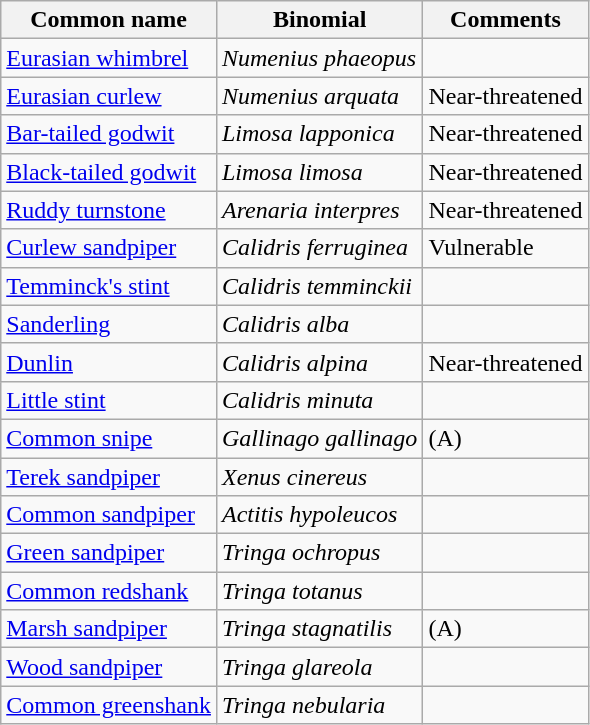<table class="wikitable">
<tr>
<th>Common name</th>
<th>Binomial</th>
<th>Comments</th>
</tr>
<tr>
<td><a href='#'>Eurasian whimbrel</a></td>
<td><em>Numenius phaeopus</em></td>
<td></td>
</tr>
<tr>
<td><a href='#'>Eurasian curlew</a></td>
<td><em>Numenius arquata</em></td>
<td>Near-threatened</td>
</tr>
<tr>
<td><a href='#'>Bar-tailed godwit</a></td>
<td><em>Limosa lapponica</em></td>
<td>Near-threatened</td>
</tr>
<tr>
<td><a href='#'>Black-tailed godwit</a></td>
<td><em>Limosa limosa</em></td>
<td>Near-threatened</td>
</tr>
<tr>
<td><a href='#'>Ruddy turnstone</a></td>
<td><em>Arenaria interpres</em></td>
<td>Near-threatened</td>
</tr>
<tr>
<td><a href='#'>Curlew sandpiper</a></td>
<td><em>Calidris ferruginea</em></td>
<td>Vulnerable</td>
</tr>
<tr>
<td><a href='#'>Temminck's stint</a></td>
<td><em>Calidris temminckii</em></td>
<td></td>
</tr>
<tr>
<td><a href='#'>Sanderling</a></td>
<td><em>Calidris alba</em></td>
<td></td>
</tr>
<tr>
<td><a href='#'>Dunlin</a></td>
<td><em>Calidris alpina</em></td>
<td>Near-threatened</td>
</tr>
<tr>
<td><a href='#'>Little stint</a></td>
<td><em>Calidris minuta</em></td>
<td></td>
</tr>
<tr>
<td><a href='#'>Common snipe</a></td>
<td><em>Gallinago gallinago</em></td>
<td>(A)</td>
</tr>
<tr>
<td><a href='#'>Terek sandpiper</a></td>
<td><em>Xenus cinereus</em></td>
<td></td>
</tr>
<tr>
<td><a href='#'>Common sandpiper</a></td>
<td><em>Actitis hypoleucos</em></td>
<td></td>
</tr>
<tr>
<td><a href='#'>Green sandpiper</a></td>
<td><em>Tringa ochropus</em></td>
<td></td>
</tr>
<tr>
<td><a href='#'>Common redshank</a></td>
<td><em>Tringa totanus</em></td>
<td></td>
</tr>
<tr>
<td><a href='#'>Marsh sandpiper</a></td>
<td><em>Tringa stagnatilis</em></td>
<td>(A)</td>
</tr>
<tr>
<td><a href='#'>Wood sandpiper</a></td>
<td><em>Tringa glareola</em></td>
<td></td>
</tr>
<tr>
<td><a href='#'>Common greenshank</a></td>
<td><em>Tringa nebularia</em></td>
<td></td>
</tr>
</table>
